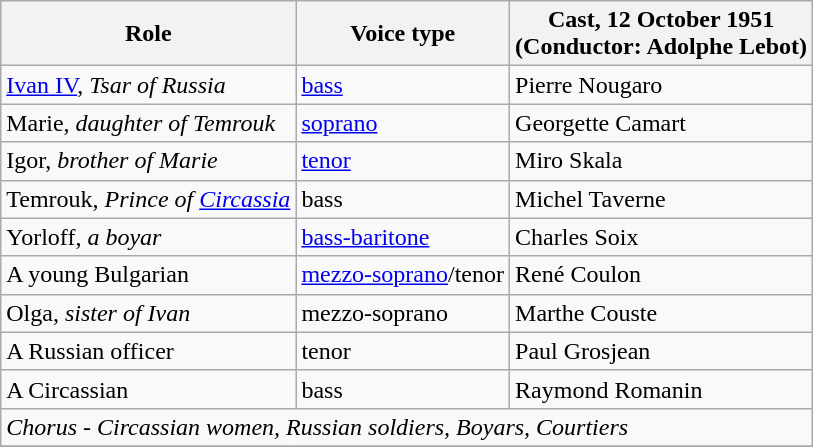<table class="wikitable">
<tr>
<th>Role</th>
<th>Voice type</th>
<th>Cast, 12 October 1951<br>(Conductor: Adolphe Lebot)</th>
</tr>
<tr>
<td><a href='#'>Ivan IV</a>, <em>Tsar of Russia</em></td>
<td><a href='#'>bass</a></td>
<td>Pierre Nougaro</td>
</tr>
<tr>
<td>Marie, <em>daughter of Temrouk</em></td>
<td><a href='#'>soprano</a></td>
<td>Georgette Camart</td>
</tr>
<tr>
<td>Igor, <em>brother of Marie</em></td>
<td><a href='#'>tenor</a></td>
<td>Miro Skala</td>
</tr>
<tr>
<td>Temrouk, <em>Prince of <a href='#'>Circassia</a></em></td>
<td>bass</td>
<td>Michel Taverne</td>
</tr>
<tr>
<td>Yorloff, <em>a boyar</em></td>
<td><a href='#'>bass-baritone</a></td>
<td>Charles Soix</td>
</tr>
<tr>
<td>A young Bulgarian</td>
<td><a href='#'>mezzo-soprano</a>/tenor</td>
<td>René Coulon</td>
</tr>
<tr>
<td>Olga, <em>sister of Ivan</em></td>
<td>mezzo-soprano</td>
<td>Marthe Couste</td>
</tr>
<tr>
<td>A Russian officer</td>
<td>tenor</td>
<td>Paul Grosjean</td>
</tr>
<tr>
<td>A Circassian</td>
<td>bass</td>
<td>Raymond Romanin</td>
</tr>
<tr>
<td colspan="3"><em>Chorus - Circassian women, Russian soldiers, Boyars, Courtiers</em></td>
</tr>
<tr>
</tr>
</table>
